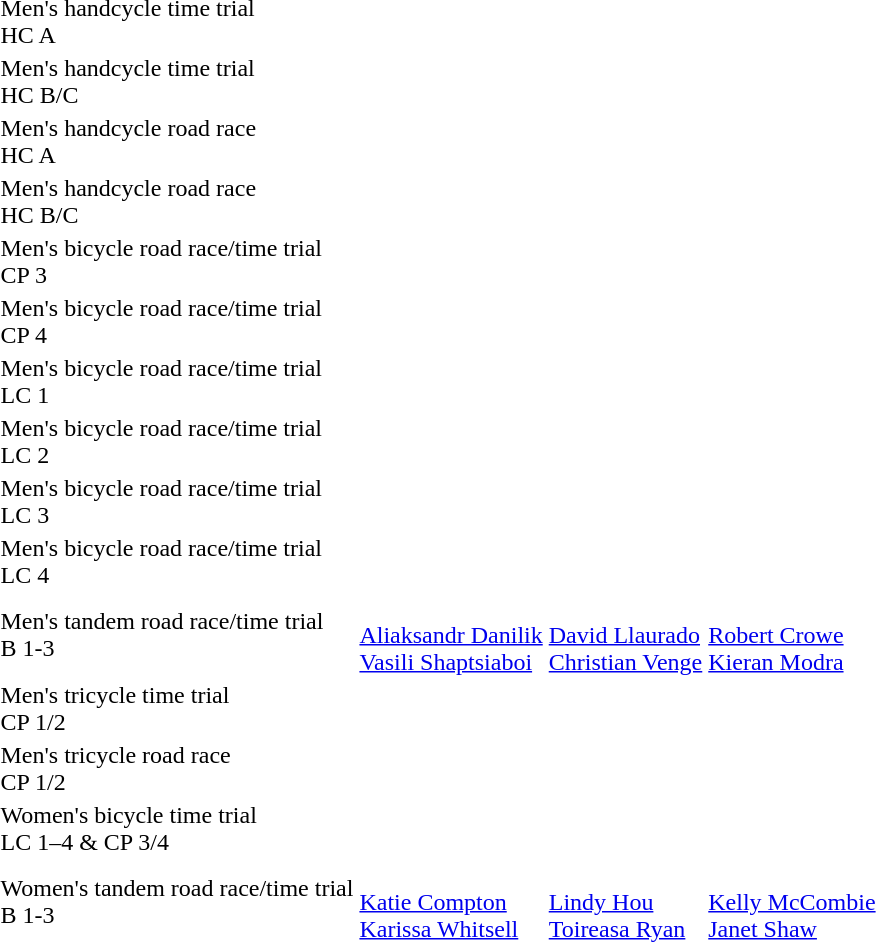<table>
<tr>
<td>Men's handcycle time trial<br>HC A<br></td>
<td></td>
<td></td>
<td></td>
</tr>
<tr>
<td>Men's handcycle time trial<br>HC B/C<br></td>
<td></td>
<td></td>
<td></td>
</tr>
<tr>
<td>Men's handcycle road race<br>HC A<br></td>
<td></td>
<td></td>
<td></td>
</tr>
<tr>
<td>Men's handcycle road race<br>HC B/C<br></td>
<td></td>
<td></td>
<td></td>
</tr>
<tr>
<td>Men's bicycle road race/time trial<br>CP 3<br></td>
<td></td>
<td></td>
<td></td>
</tr>
<tr>
<td>Men's bicycle road race/time trial<br>CP 4<br></td>
<td></td>
<td></td>
<td></td>
</tr>
<tr>
<td>Men's bicycle road race/time trial<br>LC 1<br></td>
<td></td>
<td></td>
<td></td>
</tr>
<tr>
<td>Men's bicycle road race/time trial<br>LC 2<br></td>
<td></td>
<td></td>
<td></td>
</tr>
<tr>
<td>Men's bicycle road race/time trial<br>LC 3<br></td>
<td></td>
<td></td>
<td></td>
</tr>
<tr>
<td>Men's bicycle road race/time trial<br>LC 4<br></td>
<td></td>
<td></td>
<td></td>
</tr>
<tr>
<td>Men's tandem road race/time trial<br>B 1-3<br></td>
<td><br> <a href='#'>Aliaksandr Danilik</a> <br> <a href='#'>Vasili Shaptsiaboi</a></td>
<td><br> <a href='#'>David Llaurado</a> <br> <a href='#'>Christian Venge</a></td>
<td><br> <a href='#'>Robert Crowe</a> <br> <a href='#'>Kieran Modra</a></td>
</tr>
<tr>
<td>Men's tricycle time trial<br>CP 1/2<br></td>
<td></td>
<td></td>
<td></td>
</tr>
<tr>
<td>Men's tricycle road race<br>CP 1/2<br></td>
<td></td>
<td></td>
<td></td>
</tr>
<tr>
<td>Women's bicycle time trial<br>LC 1–4 & CP 3/4<br></td>
<td></td>
<td></td>
<td></td>
</tr>
<tr>
<td>Women's tandem road race/time trial<br>B 1-3<br></td>
<td><br> <a href='#'>Katie Compton</a> <br> <a href='#'>Karissa Whitsell</a></td>
<td><br> <a href='#'>Lindy Hou</a> <br> <a href='#'>Toireasa Ryan</a></td>
<td><br> <a href='#'>Kelly McCombie</a> <br> <a href='#'>Janet Shaw</a></td>
</tr>
</table>
